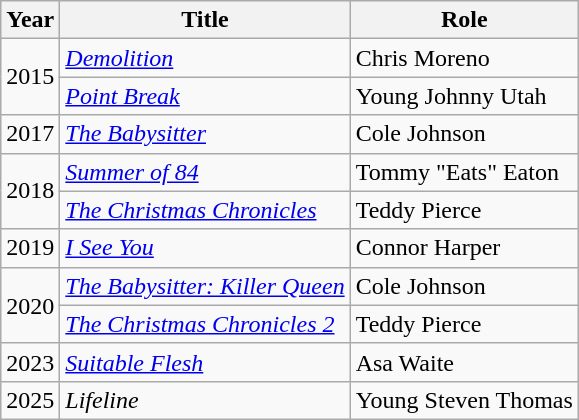<table class="wikitable sortable">
<tr>
<th>Year</th>
<th>Title</th>
<th>Role</th>
</tr>
<tr>
<td rowspan=2>2015</td>
<td><em><a href='#'>Demolition</a></em></td>
<td>Chris Moreno</td>
</tr>
<tr>
<td><em><a href='#'>Point Break</a></em></td>
<td>Young Johnny Utah</td>
</tr>
<tr>
<td>2017</td>
<td data-sort-value="Babysitter 1, The"><em><a href='#'>The Babysitter</a></em></td>
<td>Cole Johnson</td>
</tr>
<tr>
<td rowspan=2>2018</td>
<td><em><a href='#'>Summer of 84</a></em></td>
<td>Tommy "Eats" Eaton</td>
</tr>
<tr>
<td data-sort-value="Christmas Chronicles, The"><em><a href='#'>The Christmas Chronicles</a></em></td>
<td>Teddy Pierce</td>
</tr>
<tr>
<td>2019</td>
<td><em><a href='#'>I See You</a></em></td>
<td>Connor Harper</td>
</tr>
<tr>
<td rowspan=2>2020</td>
<td data-sort-value="Babysitter 2, The"><em><a href='#'>The Babysitter: Killer Queen</a></em></td>
<td>Cole Johnson</td>
</tr>
<tr>
<td data-sort-value="Christmas Chronicles, The"><em><a href='#'>The Christmas Chronicles 2</a></em></td>
<td>Teddy Pierce</td>
</tr>
<tr>
<td>2023</td>
<td><em><a href='#'>Suitable Flesh</a></em></td>
<td>Asa Waite</td>
</tr>
<tr>
<td>2025</td>
<td><em>Lifeline</em></td>
<td>Young Steven Thomas</td>
</tr>
</table>
